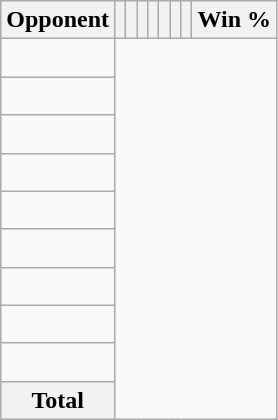<table class="wikitable sortable collapsible collapsed" style="text-align: center;">
<tr>
<th>Opponent</th>
<th></th>
<th></th>
<th></th>
<th></th>
<th></th>
<th></th>
<th></th>
<th>Win %</th>
</tr>
<tr>
<td align="left"><br></td>
</tr>
<tr>
<td align="left"><br></td>
</tr>
<tr>
<td align="left"><br></td>
</tr>
<tr>
<td align="left"><br></td>
</tr>
<tr>
<td align="left"><br></td>
</tr>
<tr>
<td align="left"><br></td>
</tr>
<tr>
<td align="left"><br></td>
</tr>
<tr>
<td align="left"><br></td>
</tr>
<tr>
<td align="left"><br></td>
</tr>
<tr class="sortbottom">
<th>Total<br></th>
</tr>
</table>
